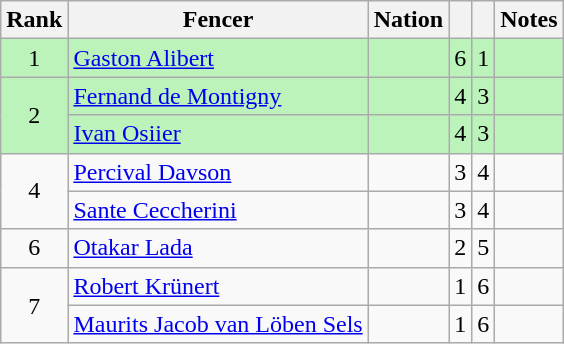<table class="wikitable sortable" style="text-align:center">
<tr>
<th>Rank</th>
<th>Fencer</th>
<th>Nation</th>
<th></th>
<th></th>
<th>Notes</th>
</tr>
<tr bgcolor=bbf3bb>
<td>1</td>
<td align=left><a href='#'>Gaston Alibert</a></td>
<td align=left></td>
<td>6</td>
<td>1</td>
<td></td>
</tr>
<tr bgcolor=bbf3bb>
<td rowspan=2>2</td>
<td align=left><a href='#'>Fernand de Montigny</a></td>
<td align=left></td>
<td>4</td>
<td>3</td>
<td></td>
</tr>
<tr bgcolor=bbf3bb>
<td align=left><a href='#'>Ivan Osiier</a></td>
<td align=left></td>
<td>4</td>
<td>3</td>
<td></td>
</tr>
<tr>
<td rowspan=2>4</td>
<td align=left><a href='#'>Percival Davson</a></td>
<td align=left></td>
<td>3</td>
<td>4</td>
<td></td>
</tr>
<tr>
<td align=left><a href='#'>Sante Ceccherini</a></td>
<td align=left></td>
<td>3</td>
<td>4</td>
<td></td>
</tr>
<tr>
<td>6</td>
<td align=left><a href='#'>Otakar Lada</a></td>
<td align=left></td>
<td>2</td>
<td>5</td>
<td></td>
</tr>
<tr>
<td rowspan=2>7</td>
<td align=left><a href='#'>Robert Krünert</a></td>
<td align=left></td>
<td>1</td>
<td>6</td>
<td></td>
</tr>
<tr>
<td align=left><a href='#'>Maurits Jacob van Löben Sels</a></td>
<td align=left></td>
<td>1</td>
<td>6</td>
<td></td>
</tr>
</table>
